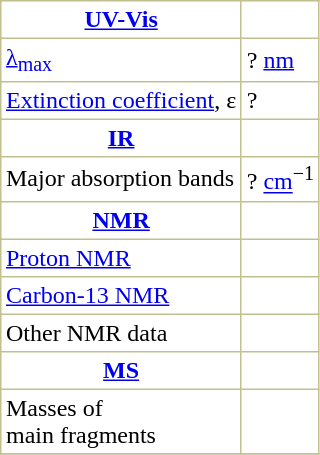<table border="1" cellspacing="0" cellpadding="3" style="margin: 0 0 0 0.5em; background: #FFFFFF; border-collapse: collapse; border-color: #C0C090;">
<tr>
<th><a href='#'>UV-Vis</a></th>
</tr>
<tr>
<td><a href='#'>λ<sub>max</sub></a></td>
<td>? <a href='#'>nm</a></td>
</tr>
<tr>
<td><a href='#'>Extinction coefficient</a>, ε</td>
<td>?</td>
</tr>
<tr>
<th><a href='#'>IR</a></th>
</tr>
<tr>
<td>Major absorption bands</td>
<td>? <a href='#'>cm</a><sup>−1</sup></td>
</tr>
<tr>
<th><a href='#'>NMR</a></th>
</tr>
<tr>
<td><a href='#'>Proton NMR</a> </td>
<td> </td>
</tr>
<tr>
<td><a href='#'>Carbon-13 NMR</a> </td>
<td> </td>
</tr>
<tr>
<td>Other NMR data </td>
<td> </td>
</tr>
<tr>
<th><a href='#'>MS</a></th>
</tr>
<tr>
<td>Masses of <br>main fragments</td>
<td>  </td>
</tr>
<tr>
</tr>
</table>
